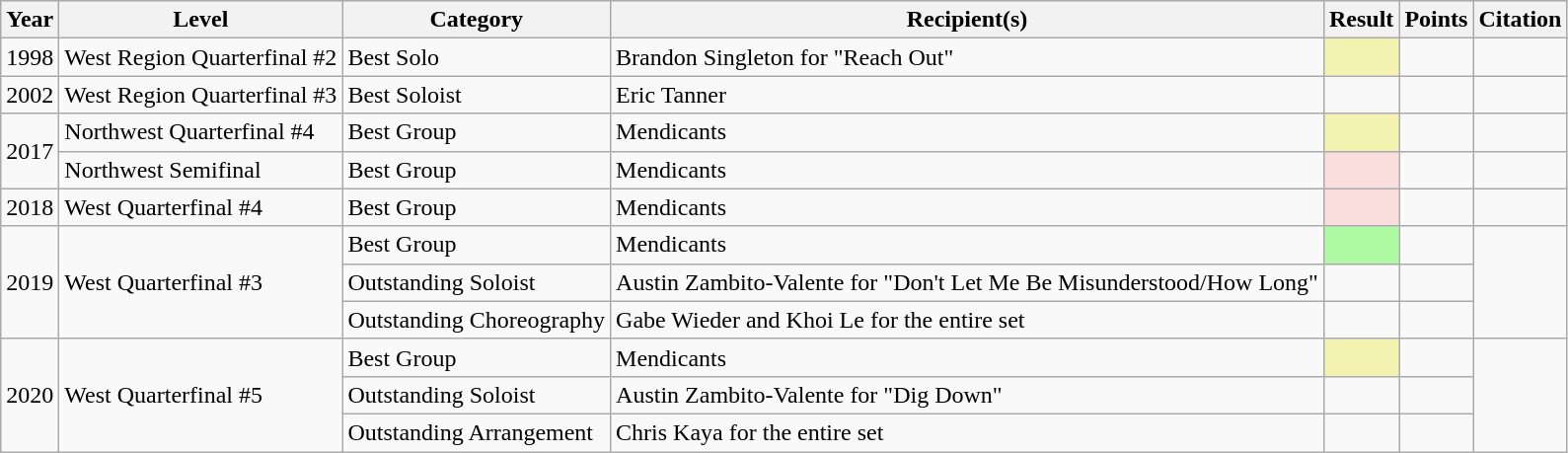<table class="wikitable sortable">
<tr>
<th>Year</th>
<th>Level</th>
<th>Category</th>
<th>Recipient(s)</th>
<th>Result</th>
<th>Points</th>
<th class=unsortable>Citation</th>
</tr>
<tr>
<td>1998</td>
<td>West Region Quarterfinal #2</td>
<td>Best Solo</td>
<td>Brandon Singleton for "Reach Out"</td>
<td style="background: #F4F2B0"></td>
<td></td>
<td></td>
</tr>
<tr>
<td>2002</td>
<td>West Region Quarterfinal #3</td>
<td>Best Soloist</td>
<td>Eric Tanner</td>
<td></td>
<td></td>
<td></td>
</tr>
<tr>
<td rowspan="2">2017</td>
<td>Northwest Quarterfinal #4</td>
<td>Best Group</td>
<td>Mendicants</td>
<td style="background: #F4F2B0"></td>
<td></td>
<td></td>
</tr>
<tr>
<td>Northwest Semifinal</td>
<td>Best Group</td>
<td>Mendicants</td>
<td style="background: #FADEDE"></td>
<td></td>
<td></td>
</tr>
<tr>
<td>2018</td>
<td>West Quarterfinal #4</td>
<td>Best Group</td>
<td>Mendicants</td>
<td style="background: #FADEDE"></td>
<td></td>
<td></td>
</tr>
<tr>
<td rowspan="3">2019</td>
<td rowspan="3">West Quarterfinal #3</td>
<td>Best Group</td>
<td>Mendicants</td>
<td style="background: #AFFBA3"></td>
<td></td>
<td rowspan="3"></td>
</tr>
<tr>
<td>Outstanding Soloist</td>
<td>Austin Zambito-Valente for "Don't Let Me Be Misunderstood/How Long"</td>
<td></td>
<td></td>
</tr>
<tr>
<td>Outstanding Choreography</td>
<td>Gabe Wieder and Khoi Le for the entire set</td>
<td></td>
<td></td>
</tr>
<tr>
<td rowspan="3">2020</td>
<td rowspan="3">West Quarterfinal #5</td>
<td>Best Group</td>
<td>Mendicants</td>
<td style="background: #F4F2B0"></td>
<td></td>
<td rowspan="3"></td>
</tr>
<tr>
<td>Outstanding Soloist</td>
<td>Austin Zambito-Valente for "Dig Down"</td>
<td></td>
<td></td>
</tr>
<tr>
<td>Outstanding Arrangement</td>
<td>Chris Kaya for the entire set</td>
<td></td>
<td></td>
</tr>
</table>
